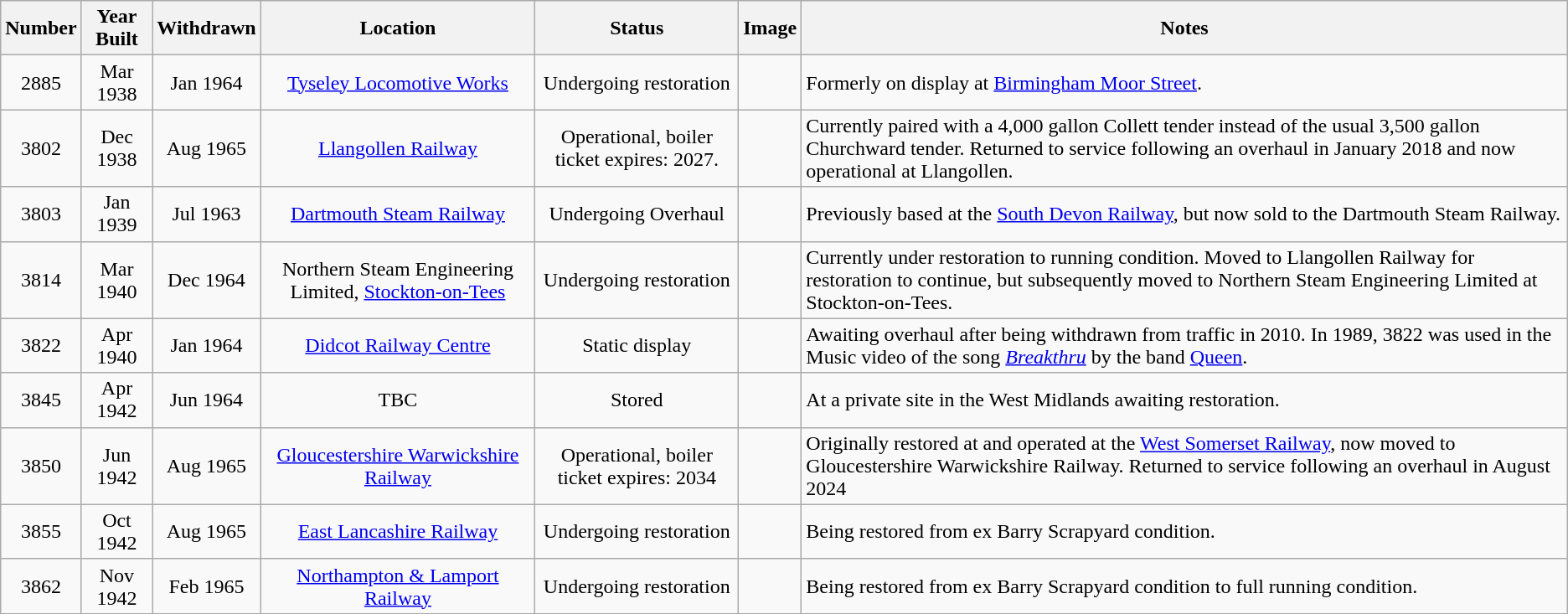<table class="wikitable">
<tr>
<th>Number</th>
<th>Year Built</th>
<th>Withdrawn</th>
<th>Location</th>
<th>Status</th>
<th>Image</th>
<th>Notes</th>
</tr>
<tr>
<td align=center>2885</td>
<td align=center>Mar 1938</td>
<td align=center>Jan 1964</td>
<td align=center><a href='#'>Tyseley Locomotive Works</a></td>
<td align=center>Undergoing restoration</td>
<td align=center></td>
<td align=left>Formerly on display at <a href='#'>Birmingham Moor Street</a>.</td>
</tr>
<tr>
<td align=center>3802</td>
<td align=center>Dec 1938</td>
<td align=center>Aug 1965</td>
<td align=center><a href='#'>Llangollen Railway</a></td>
<td align=center>Operational, boiler ticket expires: 2027.</td>
<td align=center></td>
<td align=left>Currently paired with a 4,000 gallon Collett tender instead of the usual 3,500 gallon Churchward tender. Returned to service following an overhaul in January 2018 and now operational at Llangollen.</td>
</tr>
<tr>
<td align=center>3803</td>
<td align=center>Jan 1939</td>
<td align=center>Jul 1963</td>
<td align=center><a href='#'>Dartmouth Steam Railway</a></td>
<td align=center>Undergoing Overhaul</td>
<td align=center></td>
<td align=left>Previously based at the <a href='#'>South Devon Railway</a>, but now sold to the Dartmouth Steam Railway.</td>
</tr>
<tr>
<td align=center>3814</td>
<td align=center>Mar 1940</td>
<td align=center>Dec 1964</td>
<td align=center>Northern Steam Engineering Limited, <a href='#'>Stockton-on-Tees</a></td>
<td align=center>Undergoing restoration</td>
<td align=center></td>
<td align=left>Currently under restoration to running condition. Moved to Llangollen Railway for restoration to continue, but subsequently moved to Northern Steam Engineering Limited at Stockton-on-Tees.</td>
</tr>
<tr>
<td align=center>3822</td>
<td align=center>Apr 1940</td>
<td align=center>Jan 1964</td>
<td align=center><a href='#'>Didcot Railway Centre</a></td>
<td align=center>Static display</td>
<td align=center></td>
<td align=left>Awaiting overhaul after being withdrawn from traffic in 2010. In 1989, 3822 was used in the Music video of the song <em><a href='#'>Breakthru</a></em> by the band <a href='#'>Queen</a>.</td>
</tr>
<tr>
<td align=center>3845</td>
<td align=center>Apr 1942</td>
<td align=center>Jun 1964</td>
<td align=center>TBC</td>
<td align=center>Stored</td>
<td align=center></td>
<td align=left>At a private site in the West Midlands awaiting restoration.</td>
</tr>
<tr>
<td align=center>3850</td>
<td align=center>Jun 1942</td>
<td align=center>Aug 1965</td>
<td align=center><a href='#'>Gloucestershire Warwickshire Railway</a></td>
<td align=center>Operational, boiler ticket expires: 2034</td>
<td align=center></td>
<td align=left>Originally restored at and operated at the <a href='#'>West Somerset Railway</a>, now moved to Gloucestershire Warwickshire Railway. Returned to service following an overhaul in August 2024</td>
</tr>
<tr>
<td align=center>3855</td>
<td align=center>Oct 1942</td>
<td align=center>Aug 1965</td>
<td align=center><a href='#'>East Lancashire Railway</a></td>
<td align=center>Undergoing restoration</td>
<td align=center></td>
<td align=left>Being restored from ex Barry Scrapyard condition.</td>
</tr>
<tr>
<td align=center>3862</td>
<td align=center>Nov 1942</td>
<td align=center>Feb 1965</td>
<td align=center><a href='#'>Northampton & Lamport Railway</a></td>
<td align=center>Undergoing restoration</td>
<td align=center></td>
<td align=left>Being restored from ex Barry Scrapyard condition to full running condition.</td>
</tr>
<tr>
</tr>
</table>
